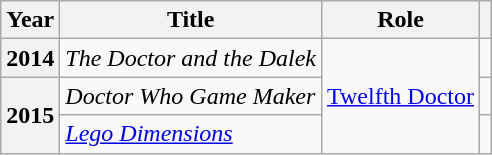<table class="wikitable sortable">
<tr>
<th scope=col>Year</th>
<th scope=col>Title</th>
<th scope=col>Role</th>
<th scope="col" class="unsortable"></th>
</tr>
<tr>
<th scope=row>2014</th>
<td><em>The Doctor and the Dalek</em></td>
<td rowspan="3"><a href='#'>Twelfth Doctor</a></td>
<td></td>
</tr>
<tr>
<th scope="row" rowspan="2">2015</th>
<td><em>Doctor Who Game Maker</em></td>
<td></td>
</tr>
<tr>
<td><em><a href='#'>Lego Dimensions</a></em></td>
<td></td>
</tr>
</table>
